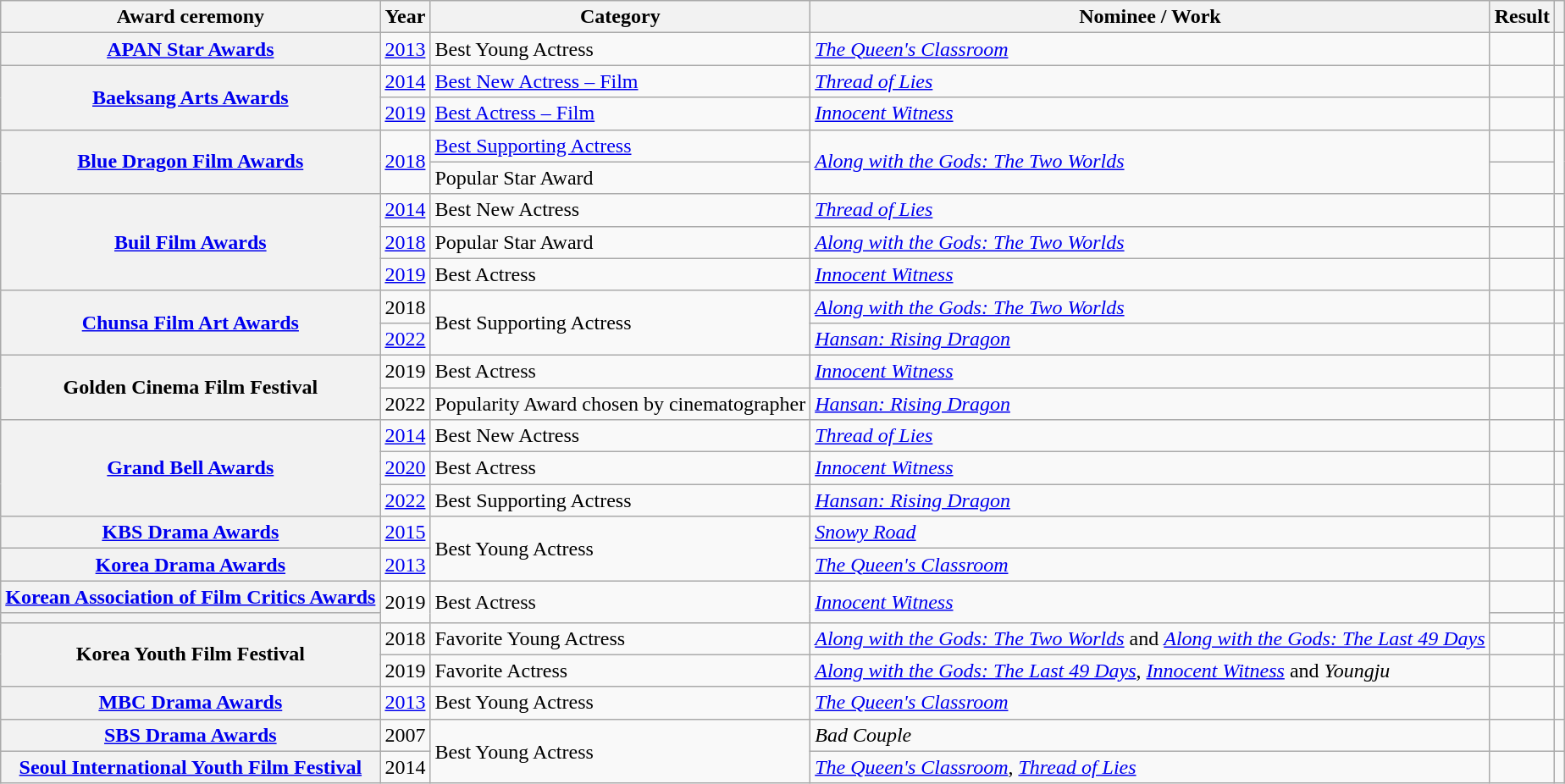<table class="wikitable plainrowheaders sortable">
<tr>
<th scope="col">Award ceremony</th>
<th scope="col">Year</th>
<th scope="col">Category</th>
<th scope="col">Nominee / Work</th>
<th scope="col">Result</th>
<th scope="col" class="unsortable"></th>
</tr>
<tr>
<th scope="row"><a href='#'>APAN Star Awards</a></th>
<td style="text-align:center"><a href='#'>2013</a></td>
<td>Best Young Actress</td>
<td><em><a href='#'>The Queen's Classroom</a></em></td>
<td></td>
<td style="text-align:center"></td>
</tr>
<tr>
<th scope="row"  rowspan="2"><a href='#'>Baeksang Arts Awards</a></th>
<td style="text-align:center"><a href='#'>2014</a></td>
<td><a href='#'>Best New Actress – Film</a></td>
<td><em><a href='#'>Thread of Lies</a></em></td>
<td></td>
<td style="text-align:center"></td>
</tr>
<tr>
<td style="text-align:center"><a href='#'>2019</a></td>
<td><a href='#'>Best Actress – Film</a></td>
<td><em><a href='#'>Innocent Witness</a></em></td>
<td></td>
<td style="text-align:center"></td>
</tr>
<tr>
<th scope="row"  rowspan="2"><a href='#'>Blue Dragon Film Awards</a></th>
<td rowspan="2" style="text-align:center"><a href='#'>2018</a></td>
<td><a href='#'>Best Supporting Actress</a></td>
<td rowspan="2"><em><a href='#'>Along with the Gods: The Two Worlds</a></em></td>
<td></td>
<td rowspan="2" style="text-align:center"></td>
</tr>
<tr>
<td>Popular Star Award</td>
<td></td>
</tr>
<tr>
<th scope="row"  rowspan="3"><a href='#'>Buil Film Awards</a></th>
<td style="text-align:center"><a href='#'>2014</a></td>
<td>Best New Actress</td>
<td><em><a href='#'>Thread of Lies</a></em></td>
<td></td>
<td style="text-align:center"></td>
</tr>
<tr>
<td style="text-align:center"><a href='#'>2018</a></td>
<td>Popular Star Award</td>
<td><em><a href='#'>Along with the Gods: The Two Worlds</a></em></td>
<td></td>
<td style="text-align:center"></td>
</tr>
<tr>
<td style="text-align:center"><a href='#'>2019</a></td>
<td>Best Actress</td>
<td><em><a href='#'>Innocent Witness</a></em></td>
<td></td>
<td style="text-align:center"></td>
</tr>
<tr>
<th scope="row"  rowspan="2"><a href='#'>Chunsa Film Art Awards</a></th>
<td style="text-align:center">2018</td>
<td rowspan="2">Best Supporting Actress</td>
<td><em><a href='#'>Along with the Gods: The Two Worlds</a></em></td>
<td></td>
<td style="text-align:center"></td>
</tr>
<tr>
<td style="text-align:center"><a href='#'>2022</a></td>
<td><em><a href='#'>Hansan: Rising Dragon</a></em></td>
<td></td>
<td style="text-align:center"></td>
</tr>
<tr>
<th scope="row" rowspan="2">Golden Cinema Film Festival</th>
<td style="text-align:center">2019</td>
<td>Best Actress</td>
<td><em><a href='#'>Innocent Witness</a></em></td>
<td></td>
<td style="text-align:center"></td>
</tr>
<tr>
<td style="text-align:center">2022</td>
<td>Popularity Award chosen by cinematographer</td>
<td><em><a href='#'>Hansan: Rising Dragon</a></em></td>
<td></td>
<td style="text-align:center"></td>
</tr>
<tr>
<th scope="row"  rowspan="3"><a href='#'>Grand Bell Awards</a></th>
<td style="text-align:center"><a href='#'>2014</a></td>
<td>Best New Actress</td>
<td><em><a href='#'>Thread of Lies</a></em></td>
<td></td>
<td style="text-align:center"></td>
</tr>
<tr>
<td style="text-align:center"><a href='#'>2020</a></td>
<td>Best Actress</td>
<td><em><a href='#'>Innocent Witness</a></em></td>
<td></td>
<td style="text-align:center"></td>
</tr>
<tr>
<td style="text-align:center"><a href='#'>2022</a></td>
<td>Best Supporting Actress</td>
<td><em><a href='#'>Hansan: Rising Dragon</a></em></td>
<td></td>
<td style="text-align:center"></td>
</tr>
<tr>
<th scope="row"><a href='#'>KBS Drama Awards</a></th>
<td style="text-align:center"><a href='#'>2015</a></td>
<td rowspan="2">Best Young Actress</td>
<td><em><a href='#'>Snowy Road</a></em></td>
<td></td>
<td style="text-align:center"></td>
</tr>
<tr>
<th scope="row"><a href='#'>Korea Drama Awards</a></th>
<td style="text-align:center"><a href='#'>2013</a></td>
<td><em><a href='#'>The Queen's Classroom</a></em></td>
<td></td>
<td style="text-align:center"></td>
</tr>
<tr>
<th scope="row"><a href='#'>Korean Association of Film Critics Awards</a></th>
<td rowspan="2" style="text-align:center">2019</td>
<td rowspan="2">Best Actress</td>
<td rowspan="2"><em><a href='#'>Innocent Witness</a></em></td>
<td></td>
<td style="text-align:center"></td>
</tr>
<tr>
<th scope="row"></th>
<td></td>
<td style="text-align:center"></td>
</tr>
<tr>
<th scope="row"  rowspan="2">Korea Youth Film Festival</th>
<td style="text-align:center">2018</td>
<td>Favorite Young Actress</td>
<td><em><a href='#'>Along with the Gods: The Two Worlds</a></em> and <em><a href='#'>Along with the Gods: The Last 49 Days</a></em></td>
<td></td>
<td style="text-align:center"></td>
</tr>
<tr>
<td style="text-align:center">2019</td>
<td>Favorite Actress</td>
<td><em><a href='#'>Along with the Gods: The Last 49 Days</a></em>, <em><a href='#'>Innocent Witness</a></em> and <em>Youngju</em></td>
<td></td>
<td style="text-align:center"></td>
</tr>
<tr>
<th scope="row"><a href='#'>MBC Drama Awards</a></th>
<td style="text-align:center"><a href='#'>2013</a></td>
<td>Best Young Actress </td>
<td><em><a href='#'>The Queen's Classroom</a></em></td>
<td></td>
<td style="text-align:center"></td>
</tr>
<tr>
<th scope="row"><a href='#'>SBS Drama Awards</a></th>
<td style="text-align:center">2007</td>
<td rowspan="2">Best Young Actress</td>
<td><em>Bad Couple</em></td>
<td></td>
<td style="text-align:center"></td>
</tr>
<tr>
<th scope="row"><a href='#'>Seoul International Youth Film Festival</a></th>
<td style="text-align:center">2014</td>
<td><em><a href='#'>The Queen's Classroom</a></em>, <em><a href='#'>Thread of Lies</a></em></td>
<td></td>
<td style="text-align:center"></td>
</tr>
</table>
